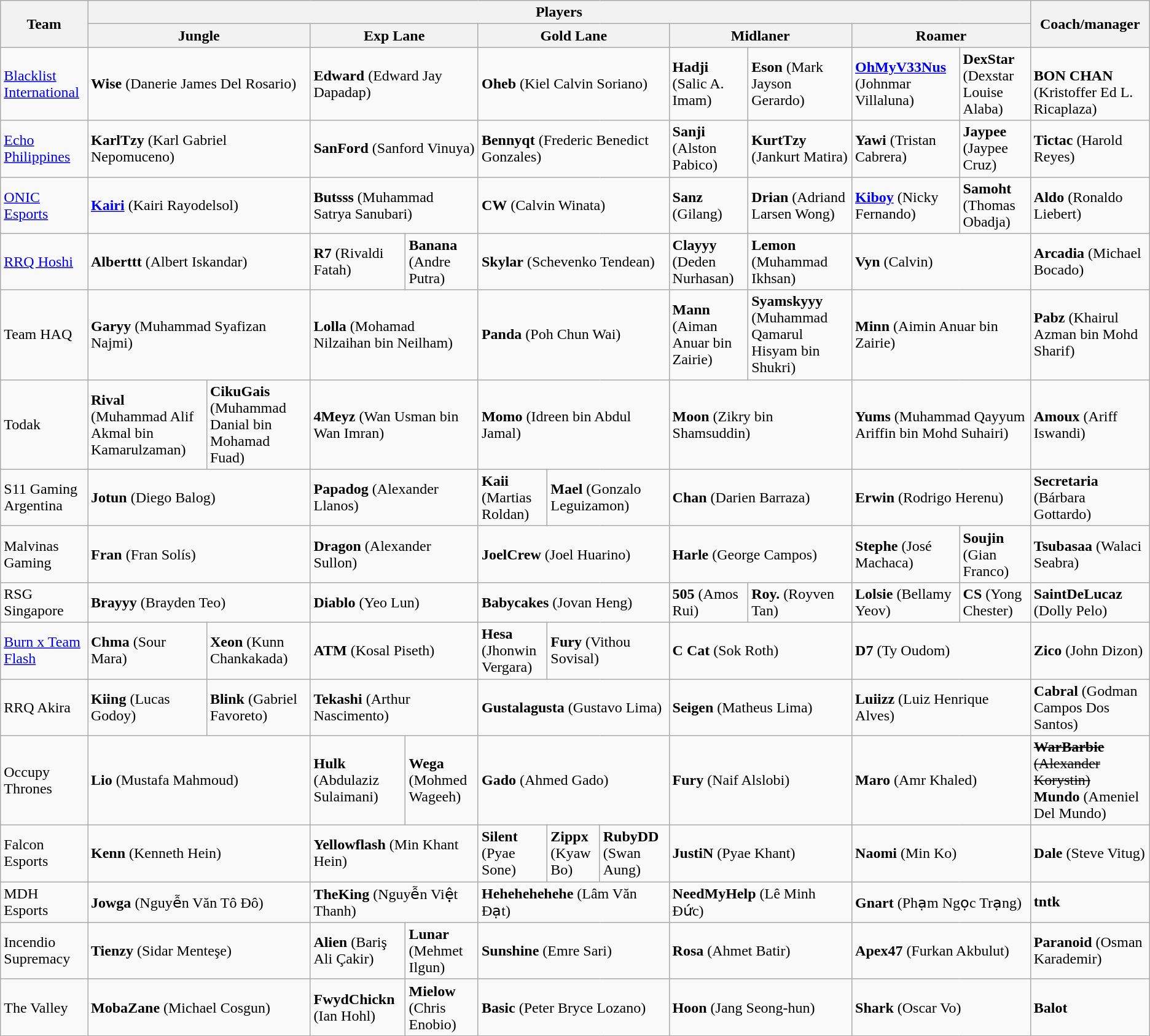<table class="wikitable">
<tr>
<th rowspan="2">Team</th>
<th colspan="11">Players</th>
<th rowspan="2">Coach/manager</th>
</tr>
<tr>
<th colspan="2">Jungle</th>
<th colspan="2">Exp Lane</th>
<th colspan="3">Gold Lane</th>
<th colspan="2">Midlaner</th>
<th colspan="2">Roamer</th>
</tr>
<tr>
<td> <a href='#'>Blacklist International</a></td>
<td colspan="2"> <strong>Wise</strong> (Danerie James Del Rosario)</td>
<td colspan="2"> <strong>Edward</strong> (Edward Jay Dapadap)</td>
<td colspan="3"> <strong>Oheb</strong> (Kiel Calvin Soriano)</td>
<td> <strong>Hadji</strong> (Salic A. Imam)</td>
<td> <strong>Eson</strong> (Mark Jayson Gerardo)</td>
<td> <strong><a href='#'>OhMyV33Nus</a></strong> (Johnmar Villaluna)</td>
<td>  <strong>DexStar</strong> (Dexstar Louise Alaba)</td>
<td><br><strong>BON CHAN</strong> (Kristoffer Ed L. Ricaplaza)</td>
</tr>
<tr>
<td> <a href='#'>Echo Philippines</a></td>
<td colspan="2"> <strong>KarlTzy</strong> (Karl Gabriel Nepomuceno)</td>
<td colspan="2"> <strong>SanFord</strong> (Sanford Vinuya)</td>
<td colspan="3"> <strong>Bennyqt</strong> (Frederic Benedict Gonzales)</td>
<td> <strong>Sanji</strong> (Alston Pabico)</td>
<td> <strong>KurtTzy</strong> (Jankurt Matira)</td>
<td> <strong>Yawi</strong> (Tristan Cabrera)</td>
<td> <strong>Jaypee</strong> (Jaypee Cruz)</td>
<td> <strong>Tictac</strong> (Harold Reyes)</td>
</tr>
<tr>
<td> <a href='#'>ONIC Esports</a></td>
<td colspan="2"> <strong><a href='#'>Kairi</a></strong> (Kairi Rayodelsol)</td>
<td colspan="2"> <strong>Butsss</strong> (Muhammad Satrya Sanubari)</td>
<td colspan="3"> <strong>CW</strong> (Calvin Winata)</td>
<td> <strong>Sanz</strong> (Gilang)</td>
<td> <strong>Drian</strong> (Adriand Larsen Wong)</td>
<td> <strong><a href='#'>Kiboy</a></strong> (Nicky Fernando)</td>
<td> <strong>Samoht</strong>  (Thomas Obadja)</td>
<td> <strong>Aldo</strong> (Ronaldo Liebert)</td>
</tr>
<tr>
<td> <a href='#'>RRQ Hoshi</a></td>
<td colspan="2"> <strong>Alberttt</strong> (Albert Iskandar)</td>
<td> <strong>R7</strong> (Rivaldi Fatah)</td>
<td> <strong>Banana</strong> (Andre Putra)</td>
<td colspan="3"><strong>Skylar</strong> (Schevenko Tendean)</td>
<td> <strong>Clayyy</strong> (Deden Nurhasan)</td>
<td> <strong>Lemon</strong> (Muhammad Ikhsan)</td>
<td colspan="2"> <strong>Vyn</strong> (Calvin)</td>
<td> <strong>Arcadia</strong> (Michael Bocado)</td>
</tr>
<tr>
<td> Team HAQ</td>
<td colspan="2"> <strong>Garyy</strong> (Muhammad  Syafizan Najmi)</td>
<td colspan="2"> <strong>Lolla</strong> (Mohamad  Nilzaihan bin Neilham)</td>
<td colspan="3"> <strong>Panda</strong> (Poh Chun Wai)</td>
<td> <strong>Mann</strong> (Aiman Anuar bin Zairie)</td>
<td> <strong>Syamskyyy</strong> (Muhammad Qamarul Hisyam bin Shukri)</td>
<td colspan="2"> <strong>Minn</strong> (Aimin Anuar bin Zairie)</td>
<td> <strong>Pabz</strong> (Khairul Azman bin Mohd Sharif)</td>
</tr>
<tr>
<td> Todak</td>
<td> <strong>Rival</strong> (Muhammad Alif Akmal bin Kamarulzaman)</td>
<td> <strong>CikuGais</strong> (Muhammad Danial bin Mohamad Fuad)</td>
<td colspan="2"> <strong>4Meyz</strong> (Wan Usman bin Wan Imran)</td>
<td colspan="3"> <strong>Momo</strong> (Idreen bin Abdul Jamal)</td>
<td colspan="2"> <strong>Moon</strong> (Zikry bin Shamsuddin)</td>
<td colspan="2"> <strong>Yums</strong> (Muhammad Qayyum Ariffin bin Mohd Suhairi)</td>
<td> <strong>Amoux</strong> (Ariff Iswandi)</td>
</tr>
<tr>
<td> S11 Gaming Argentina</td>
<td colspan="2"> <strong>Jotun</strong> (Diego Balog)</td>
<td colspan="2"> <strong>Papadog</strong> (Alexander Llanos)</td>
<td> <strong>Kaii</strong> (Martias Roldan)</td>
<td colspan="2"> <strong>Mael</strong> (Gonzalo Leguizamon)</td>
<td colspan="2"> <strong>Chan</strong> (Darien Barraza)</td>
<td colspan="2"> <strong>Erwin</strong> (Rodrigo Herenu)</td>
<td> <strong>Secretaria</strong> (Bárbara Gottardo)</td>
</tr>
<tr>
<td> Malvinas Gaming</td>
<td colspan="2"> <strong>Fran</strong> (Fran Solís)</td>
<td colspan="2"> <strong>Dragon</strong> (Alexander Sullon)</td>
<td colspan="3"> <strong>JoelCrew</strong> (Joel Huarino)</td>
<td colspan="2"> <strong>Harle</strong> (George Campos)</td>
<td> <strong>Stephe</strong> (José Machaca)</td>
<td> <strong>Soujin</strong> (Gian Franco)</td>
<td> <strong>Tsubasaa</strong> (Walaci Seabra)</td>
</tr>
<tr>
<td> RSG Singapore</td>
<td colspan="2"> <strong>Brayyy</strong> (Brayden Teo)</td>
<td colspan="2"> <strong>Diablo</strong> (Yeo Lun)</td>
<td colspan="3"> <strong>Babycakes</strong> (Jovan Heng)</td>
<td> <strong>505</strong> (Amos Rui)</td>
<td> <strong>Roy.</strong> (Royven Tan)</td>
<td> <strong>Lolsie</strong> (Bellamy Yeov)</td>
<td> <strong>CS</strong> (Yong Chester)</td>
<td> <strong>SaintDeLucaz</strong> (Dolly Pelo)</td>
</tr>
<tr>
<td> <a href='#'>Burn x Team Flash</a></td>
<td> <strong>Chma</strong> (Sour Mara)</td>
<td> <strong>Xeon</strong> (Kunn  Chankakada)</td>
<td colspan="2"> <strong>ATM</strong> (Kosal Piseth)</td>
<td> <strong>Hesa</strong> (Jhonwin Vergara)</td>
<td colspan="2"> <strong>Fury</strong> (Vithou Sovisal)</td>
<td colspan="2"> <strong>C Cat</strong> (Sok Roth)</td>
<td colspan="2"> <strong>D7</strong> (Ty Oudom)</td>
<td> <strong>Zico</strong> (John Dizon)</td>
</tr>
<tr>
<td> RRQ Akira</td>
<td> <strong>Kiing</strong> (Lucas Godoy)</td>
<td> <strong>Blink</strong> (Gabriel Favoreto)</td>
<td colspan="2"> <strong>Tekashi</strong> (Arthur Nascimento)</td>
<td colspan="3"> <strong>Gustalagusta</strong> (Gustavo Lima)</td>
<td colspan="2"> <strong>Seigen</strong> (Matheus Lima)</td>
<td colspan="2"> <strong>Luiizz</strong> (Luiz Henrique Alves)</td>
<td> <strong>Cabral</strong> (Godman Campos Dos Santos)</td>
</tr>
<tr>
<td> Occupy Thrones</td>
<td colspan="2"> <strong>Lio</strong> (Mustafa Mahmoud)</td>
<td> <strong>Hulk</strong> (Abdulaziz Sulaimani)</td>
<td> <strong>Wega</strong> (Mohmed Wageeh)</td>
<td colspan="3"> <strong>Gado</strong> (Ahmed Gado)</td>
<td colspan="2"> <strong>Fury</strong> (Naif Alslobi)</td>
<td colspan="2"> <strong>Maro</strong> (Amr Khaled)</td>
<td><s> <strong>WarBarbie</strong> (Alexander Korystin)</s><br> <strong>Mundo</strong> (Ameniel Del Mundo)</td>
</tr>
<tr>
<td> Falcon Esports</td>
<td colspan="2"> <strong>Kenn</strong> (Kenneth Hein)</td>
<td colspan="2"> <strong>Yellowflash</strong> (Min Khant Hein)</td>
<td> <strong>Silent</strong> (Pyae Sone)</td>
<td> <strong>Zippx</strong> (Kyaw Bo)</td>
<td> <strong>RubyDD</strong> (Swan  Aung)</td>
<td colspan="2"> <strong>JustiN</strong> (Pyae Khant)</td>
<td colspan="2"> <strong>Naomi</strong> (Min Ko)</td>
<td> <strong>Dale</strong> (Steve Vitug)</td>
</tr>
<tr>
<td> MDH Esports</td>
<td colspan="2"> <strong>Jowga</strong> (Nguyễn Văn Tô Đô)</td>
<td colspan="2"> <strong>TheKing</strong> (Nguyễn Việt Thanh)</td>
<td colspan="3"> <strong>Hehehehehehe</strong> (Lâm Văn Đạt)</td>
<td colspan="2"> <strong>NeedMyHelp</strong> (Lê Minh Đức)</td>
<td colspan="2"> <strong>Gnart</strong> (Phạm Ngọc Trạng)</td>
<td> <strong>tntk</strong></td>
</tr>
<tr>
<td> Incendio Supremacy</td>
<td colspan="2"> <strong>Tienzy</strong> (Sidar Menteşe)</td>
<td> <strong>Alien</strong> (Bariş Ali Çakir)</td>
<td> <strong>Lunar</strong> (Mehmet Ilgun)</td>
<td colspan="3"> <strong>Sunshine</strong> (Emre Sari)</td>
<td colspan="2"> <strong>Rosa</strong> (Ahmet Batir)</td>
<td colspan="2"> <strong>Apex47</strong> (Furkan Akbulut)</td>
<td> <strong>Paranoid</strong> (Osman Karademir)</td>
</tr>
<tr>
<td> The Valley</td>
<td colspan="2"> <strong>MobaZane</strong> (Michael Cosgun)</td>
<td>  <strong>FwydChickn</strong> (Ian Hohl)</td>
<td> <strong>Mielow</strong> (Chris Enobio)</td>
<td colspan="3"> <strong>Basic</strong> (Peter Bryce Lozano)</td>
<td colspan="2"> <strong>Hoon</strong> (Jang Seong-hun)</td>
<td colspan="2"> <strong>Shark</strong> (Oscar Vo)</td>
<td> <strong>Balot</strong></td>
</tr>
</table>
